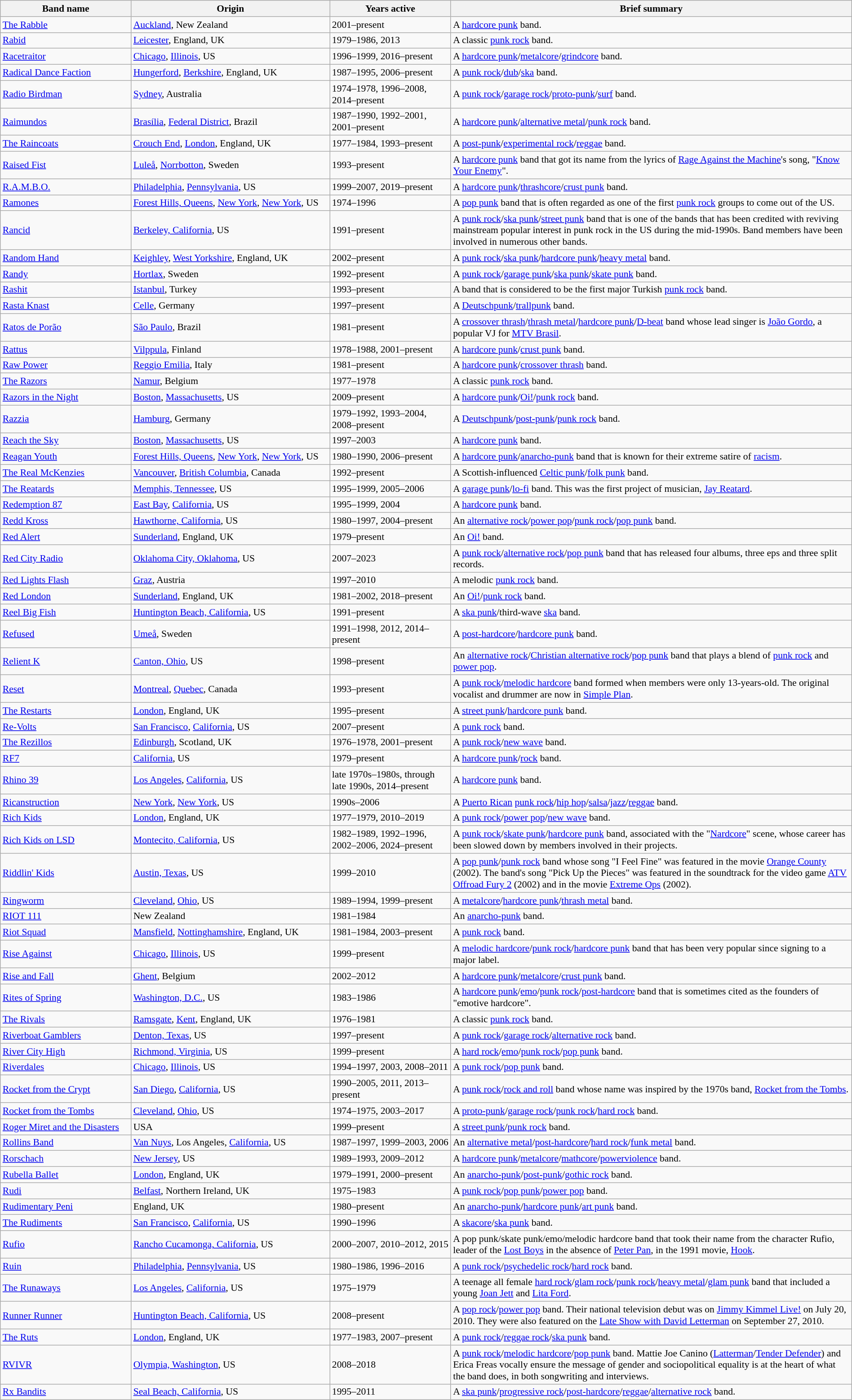<table class="wikitable" style="font-size:90%; width:100%;">
<tr>
<th style="width:13em">Band name</th>
<th style="width:20em">Origin</th>
<th style="width:12em">Years active</th>
<th>Brief summary</th>
</tr>
<tr>
<td><a href='#'>The Rabble</a></td>
<td><a href='#'>Auckland</a>, New Zealand</td>
<td>2001–present</td>
<td>A <a href='#'>hardcore punk</a> band.</td>
</tr>
<tr>
<td><a href='#'>Rabid</a></td>
<td><a href='#'>Leicester</a>, England, UK</td>
<td>1979–1986, 2013</td>
<td>A classic <a href='#'>punk rock</a> band.</td>
</tr>
<tr>
<td><a href='#'>Racetraitor</a></td>
<td><a href='#'>Chicago</a>, <a href='#'>Illinois</a>, US</td>
<td>1996–1999, 2016–present</td>
<td>A <a href='#'>hardcore punk</a>/<a href='#'>metalcore</a>/<a href='#'>grindcore</a> band.</td>
</tr>
<tr>
<td><a href='#'>Radical Dance Faction</a></td>
<td><a href='#'>Hungerford</a>, <a href='#'>Berkshire</a>, England, UK</td>
<td>1987–1995, 2006–present</td>
<td>A <a href='#'>punk rock</a>/<a href='#'>dub</a>/<a href='#'>ska</a> band.</td>
</tr>
<tr>
<td><a href='#'>Radio Birdman</a></td>
<td><a href='#'>Sydney</a>, Australia</td>
<td>1974–1978, 1996–2008, 2014–present</td>
<td>A <a href='#'>punk rock</a>/<a href='#'>garage rock</a>/<a href='#'>proto-punk</a>/<a href='#'>surf</a> band.</td>
</tr>
<tr>
<td><a href='#'>Raimundos</a></td>
<td><a href='#'>Brasília</a>, <a href='#'>Federal District</a>, Brazil</td>
<td>1987–1990, 1992–2001, 2001–present</td>
<td>A <a href='#'>hardcore punk</a>/<a href='#'>alternative metal</a>/<a href='#'>punk rock</a> band.</td>
</tr>
<tr>
<td><a href='#'>The Raincoats</a></td>
<td><a href='#'>Crouch End</a>, <a href='#'>London</a>, England, UK</td>
<td>1977–1984, 1993–present</td>
<td>A <a href='#'>post-punk</a>/<a href='#'>experimental rock</a>/<a href='#'>reggae</a> band.</td>
</tr>
<tr>
<td><a href='#'>Raised Fist</a></td>
<td><a href='#'>Luleå</a>, <a href='#'>Norrbotton</a>, Sweden</td>
<td>1993–present</td>
<td>A <a href='#'>hardcore punk</a> band that got its name from the lyrics of <a href='#'>Rage Against the Machine</a>'s song, "<a href='#'>Know Your Enemy</a>".</td>
</tr>
<tr>
<td><a href='#'>R.A.M.B.O.</a></td>
<td><a href='#'>Philadelphia</a>, <a href='#'>Pennsylvania</a>, US</td>
<td>1999–2007, 2019–present</td>
<td>A <a href='#'>hardcore punk</a>/<a href='#'>thrashcore</a>/<a href='#'>crust punk</a> band.</td>
</tr>
<tr>
<td><a href='#'>Ramones</a></td>
<td><a href='#'>Forest Hills, Queens</a>, <a href='#'>New York</a>, <a href='#'>New York</a>, US</td>
<td>1974–1996</td>
<td>A <a href='#'>pop punk</a> band that is often regarded as one of the first <a href='#'>punk rock</a> groups to come out of the US.</td>
</tr>
<tr>
<td><a href='#'>Rancid</a></td>
<td><a href='#'>Berkeley, California</a>, US</td>
<td>1991–present</td>
<td>A <a href='#'>punk rock</a>/<a href='#'>ska punk</a>/<a href='#'>street punk</a> band that is one of the bands that has been credited with reviving mainstream popular interest in punk rock in the US during the mid-1990s. Band members have been involved in numerous other bands.</td>
</tr>
<tr>
<td><a href='#'>Random Hand</a></td>
<td><a href='#'>Keighley</a>, <a href='#'>West Yorkshire</a>, England, UK</td>
<td>2002–present</td>
<td>A <a href='#'>punk rock</a>/<a href='#'>ska punk</a>/<a href='#'>hardcore punk</a>/<a href='#'>heavy metal</a> band.</td>
</tr>
<tr>
<td><a href='#'>Randy</a></td>
<td><a href='#'>Hortlax</a>, Sweden</td>
<td>1992–present</td>
<td>A <a href='#'>punk rock</a>/<a href='#'>garage punk</a>/<a href='#'>ska punk</a>/<a href='#'>skate punk</a> band.</td>
</tr>
<tr>
<td><a href='#'>Rashit</a></td>
<td><a href='#'>Istanbul</a>, Turkey</td>
<td>1993–present</td>
<td>A band that is considered to be the first major Turkish <a href='#'>punk rock</a> band.</td>
</tr>
<tr>
<td><a href='#'>Rasta Knast</a></td>
<td><a href='#'>Celle</a>, Germany</td>
<td>1997–present</td>
<td>A <a href='#'>Deutschpunk</a>/<a href='#'>trallpunk</a> band.</td>
</tr>
<tr>
<td><a href='#'>Ratos de Porão</a></td>
<td><a href='#'>São Paulo</a>, Brazil</td>
<td>1981–present</td>
<td>A <a href='#'>crossover thrash</a>/<a href='#'>thrash metal</a>/<a href='#'>hardcore punk</a>/<a href='#'>D-beat</a> band whose lead singer is <a href='#'>João Gordo</a>, a popular VJ for <a href='#'>MTV Brasil</a>.</td>
</tr>
<tr>
<td><a href='#'>Rattus</a></td>
<td><a href='#'>Vilppula</a>, Finland</td>
<td>1978–1988, 2001–present</td>
<td>A <a href='#'>hardcore punk</a>/<a href='#'>crust punk</a> band.</td>
</tr>
<tr>
<td><a href='#'>Raw Power</a></td>
<td><a href='#'>Reggio Emilia</a>, Italy</td>
<td>1981–present</td>
<td>A <a href='#'>hardcore punk</a>/<a href='#'>crossover thrash</a> band.</td>
</tr>
<tr>
<td><a href='#'>The Razors</a></td>
<td><a href='#'>Namur</a>, Belgium</td>
<td>1977–1978</td>
<td>A classic <a href='#'>punk rock</a> band.</td>
</tr>
<tr>
<td><a href='#'>Razors in the Night</a></td>
<td><a href='#'>Boston</a>, <a href='#'>Massachusetts</a>, US</td>
<td>2009–present</td>
<td>A <a href='#'>hardcore punk</a>/<a href='#'>Oi!</a>/<a href='#'>punk rock</a> band.</td>
</tr>
<tr>
<td><a href='#'>Razzia</a></td>
<td><a href='#'>Hamburg</a>, Germany</td>
<td>1979–1992, 1993–2004, 2008–present</td>
<td>A <a href='#'>Deutschpunk</a>/<a href='#'>post-punk</a>/<a href='#'>punk rock</a> band.</td>
</tr>
<tr>
<td><a href='#'>Reach the Sky</a></td>
<td><a href='#'>Boston</a>, <a href='#'>Massachusetts</a>, US</td>
<td>1997–2003</td>
<td>A <a href='#'>hardcore punk</a> band.</td>
</tr>
<tr>
<td><a href='#'>Reagan Youth</a></td>
<td><a href='#'>Forest Hills, Queens</a>, <a href='#'>New York</a>, <a href='#'>New York</a>, US</td>
<td>1980–1990, 2006–present</td>
<td>A <a href='#'>hardcore punk</a>/<a href='#'>anarcho-punk</a> band that is known for their extreme satire of <a href='#'>racism</a>.</td>
</tr>
<tr>
<td><a href='#'>The Real McKenzies</a></td>
<td><a href='#'>Vancouver</a>, <a href='#'>British Columbia</a>, Canada</td>
<td>1992–present</td>
<td>A Scottish-influenced <a href='#'>Celtic punk</a>/<a href='#'>folk punk</a> band.</td>
</tr>
<tr>
<td><a href='#'>The Reatards</a></td>
<td><a href='#'>Memphis, Tennessee</a>, US</td>
<td>1995–1999, 2005–2006</td>
<td>A <a href='#'>garage punk</a>/<a href='#'>lo-fi</a> band. This was the first project of musician, <a href='#'>Jay Reatard</a>.</td>
</tr>
<tr>
<td><a href='#'>Redemption 87</a></td>
<td><a href='#'>East Bay</a>, <a href='#'>California</a>, US</td>
<td>1995–1999, 2004</td>
<td>A <a href='#'>hardcore punk</a> band.</td>
</tr>
<tr>
<td><a href='#'>Redd Kross</a></td>
<td><a href='#'>Hawthorne, California</a>, US</td>
<td>1980–1997, 2004–present</td>
<td>An <a href='#'>alternative rock</a>/<a href='#'>power pop</a>/<a href='#'>punk rock</a>/<a href='#'>pop punk</a> band.</td>
</tr>
<tr>
<td><a href='#'>Red Alert</a></td>
<td><a href='#'>Sunderland</a>, England, UK</td>
<td>1979–present</td>
<td>An <a href='#'>Oi!</a> band.</td>
</tr>
<tr>
<td><a href='#'>Red City Radio</a></td>
<td><a href='#'>Oklahoma City, Oklahoma</a>, US</td>
<td>2007–2023</td>
<td>A <a href='#'>punk rock</a>/<a href='#'>alternative rock</a>/<a href='#'>pop punk</a> band that has released four albums, three eps and three split records.</td>
</tr>
<tr>
<td><a href='#'>Red Lights Flash</a></td>
<td><a href='#'>Graz</a>, Austria</td>
<td>1997–2010</td>
<td>A melodic <a href='#'>punk rock</a> band.</td>
</tr>
<tr>
<td><a href='#'>Red London</a></td>
<td><a href='#'>Sunderland</a>, England, UK</td>
<td>1981–2002, 2018–present</td>
<td>An <a href='#'>Oi!</a>/<a href='#'>punk rock</a> band.</td>
</tr>
<tr>
<td><a href='#'>Reel Big Fish</a></td>
<td><a href='#'>Huntington Beach, California</a>, US</td>
<td>1991–present</td>
<td>A <a href='#'>ska punk</a>/third-wave <a href='#'>ska</a> band.</td>
</tr>
<tr>
<td><a href='#'>Refused</a></td>
<td><a href='#'>Umeå</a>, Sweden</td>
<td>1991–1998, 2012, 2014–present</td>
<td>A <a href='#'>post-hardcore</a>/<a href='#'>hardcore punk</a> band.</td>
</tr>
<tr>
<td><a href='#'>Relient K</a></td>
<td><a href='#'>Canton, Ohio</a>, US</td>
<td>1998–present</td>
<td>An <a href='#'>alternative rock</a>/<a href='#'>Christian alternative rock</a>/<a href='#'>pop punk</a> band that plays a blend of <a href='#'>punk rock</a> and <a href='#'>power pop</a>.</td>
</tr>
<tr>
<td><a href='#'>Reset</a></td>
<td><a href='#'>Montreal</a>, <a href='#'>Quebec</a>, Canada</td>
<td>1993–present</td>
<td>A <a href='#'>punk rock</a>/<a href='#'>melodic hardcore</a> band formed when members were only 13-years-old. The original vocalist and drummer are now in <a href='#'>Simple Plan</a>.</td>
</tr>
<tr>
<td><a href='#'>The Restarts</a></td>
<td><a href='#'>London</a>, England, UK</td>
<td>1995–present</td>
<td>A <a href='#'>street punk</a>/<a href='#'>hardcore punk</a> band.</td>
</tr>
<tr>
<td><a href='#'>Re-Volts</a></td>
<td><a href='#'>San Francisco</a>, <a href='#'>California</a>, US</td>
<td>2007–present</td>
<td>A <a href='#'>punk rock</a> band.</td>
</tr>
<tr>
<td><a href='#'>The Rezillos</a></td>
<td><a href='#'>Edinburgh</a>, Scotland, UK</td>
<td>1976–1978, 2001–present</td>
<td>A <a href='#'>punk rock</a>/<a href='#'>new wave</a> band.</td>
</tr>
<tr>
<td><a href='#'>RF7</a></td>
<td><a href='#'>California</a>, US</td>
<td>1979–present</td>
<td>A <a href='#'>hardcore punk</a>/<a href='#'>rock</a> band.</td>
</tr>
<tr>
<td><a href='#'>Rhino 39</a></td>
<td><a href='#'>Los Angeles</a>, <a href='#'>California</a>, US</td>
<td>late 1970s–1980s, through late 1990s, 2014–present</td>
<td>A <a href='#'>hardcore punk</a> band.</td>
</tr>
<tr>
<td><a href='#'>Ricanstruction</a></td>
<td><a href='#'>New York</a>, <a href='#'>New York</a>, US</td>
<td>1990s–2006</td>
<td>A <a href='#'>Puerto Rican</a> <a href='#'>punk rock</a>/<a href='#'>hip hop</a>/<a href='#'>salsa</a>/<a href='#'>jazz</a>/<a href='#'>reggae</a> band.</td>
</tr>
<tr>
<td><a href='#'>Rich Kids</a></td>
<td><a href='#'>London</a>, England, UK</td>
<td>1977–1979, 2010–2019</td>
<td>A <a href='#'>punk rock</a>/<a href='#'>power pop</a>/<a href='#'>new wave</a> band.</td>
</tr>
<tr>
<td><a href='#'>Rich Kids on LSD</a></td>
<td><a href='#'>Montecito, California</a>, US</td>
<td>1982–1989, 1992–1996, 2002–2006, 2024–present</td>
<td>A <a href='#'>punk rock</a>/<a href='#'>skate punk</a>/<a href='#'>hardcore punk</a> band, associated with the "<a href='#'>Nardcore</a>" scene, whose career has been slowed down by members involved in their projects.</td>
</tr>
<tr>
<td><a href='#'>Riddlin' Kids</a></td>
<td><a href='#'>Austin, Texas</a>, US</td>
<td>1999–2010</td>
<td>A <a href='#'>pop punk</a>/<a href='#'>punk rock</a> band whose song "I Feel Fine" was featured in the movie <a href='#'>Orange County</a> (2002). The band's song "Pick Up the Pieces" was featured in the soundtrack for the video game <a href='#'>ATV Offroad Fury 2</a> (2002) and in the movie <a href='#'>Extreme Ops</a> (2002).</td>
</tr>
<tr>
<td><a href='#'>Ringworm</a></td>
<td><a href='#'>Cleveland</a>, <a href='#'>Ohio</a>, US</td>
<td>1989–1994, 1999–present</td>
<td>A <a href='#'>metalcore</a>/<a href='#'>hardcore punk</a>/<a href='#'>thrash metal</a> band.</td>
</tr>
<tr>
<td><a href='#'>RIOT 111</a></td>
<td>New Zealand</td>
<td>1981–1984</td>
<td>An <a href='#'>anarcho-punk</a> band.</td>
</tr>
<tr>
<td><a href='#'>Riot Squad</a></td>
<td><a href='#'>Mansfield</a>, <a href='#'>Nottinghamshire</a>, England, UK</td>
<td>1981–1984, 2003–present</td>
<td>A <a href='#'>punk rock</a> band.</td>
</tr>
<tr>
<td><a href='#'>Rise Against</a></td>
<td><a href='#'>Chicago</a>, <a href='#'>Illinois</a>, US</td>
<td>1999–present</td>
<td>A <a href='#'>melodic hardcore</a>/<a href='#'>punk rock</a>/<a href='#'>hardcore punk</a> band that has been very popular since signing to a major label.</td>
</tr>
<tr>
<td><a href='#'>Rise and Fall</a></td>
<td><a href='#'>Ghent</a>, Belgium</td>
<td>2002–2012</td>
<td>A <a href='#'>hardcore punk</a>/<a href='#'>metalcore</a>/<a href='#'>crust punk</a> band.</td>
</tr>
<tr>
<td><a href='#'>Rites of Spring</a></td>
<td><a href='#'>Washington, D.C.</a>, US</td>
<td>1983–1986</td>
<td>A <a href='#'>hardcore punk</a>/<a href='#'>emo</a>/<a href='#'>punk rock</a>/<a href='#'>post-hardcore</a> band that is sometimes cited as the founders of "emotive hardcore".</td>
</tr>
<tr>
<td><a href='#'>The Rivals</a></td>
<td><a href='#'>Ramsgate</a>, <a href='#'>Kent</a>, England, UK</td>
<td>1976–1981</td>
<td>A classic <a href='#'>punk rock</a> band.</td>
</tr>
<tr>
<td><a href='#'>Riverboat Gamblers</a></td>
<td><a href='#'>Denton, Texas</a>, US</td>
<td>1997–present</td>
<td>A <a href='#'>punk rock</a>/<a href='#'>garage rock</a>/<a href='#'>alternative rock</a> band.</td>
</tr>
<tr>
<td><a href='#'>River City High</a></td>
<td><a href='#'>Richmond, Virginia</a>, US</td>
<td>1999–present</td>
<td>A <a href='#'>hard rock</a>/<a href='#'>emo</a>/<a href='#'>punk rock</a>/<a href='#'>pop punk</a> band.</td>
</tr>
<tr>
<td><a href='#'>Riverdales</a></td>
<td><a href='#'>Chicago</a>, <a href='#'>Illinois</a>, US</td>
<td>1994–1997, 2003, 2008–2011</td>
<td>A <a href='#'>punk rock</a>/<a href='#'>pop punk</a> band.</td>
</tr>
<tr>
<td><a href='#'>Rocket from the Crypt</a></td>
<td><a href='#'>San Diego</a>, <a href='#'>California</a>, US</td>
<td>1990–2005, 2011, 2013–present</td>
<td>A <a href='#'>punk rock</a>/<a href='#'>rock and roll</a> band whose name was inspired by the 1970s band, <a href='#'>Rocket from the Tombs</a>.</td>
</tr>
<tr>
<td><a href='#'>Rocket from the Tombs</a></td>
<td><a href='#'>Cleveland</a>, <a href='#'>Ohio</a>, US</td>
<td>1974–1975, 2003–2017</td>
<td>A <a href='#'>proto-punk</a>/<a href='#'>garage rock</a>/<a href='#'>punk rock</a>/<a href='#'>hard rock</a> band.</td>
</tr>
<tr>
<td><a href='#'>Roger Miret and the Disasters</a></td>
<td>USA</td>
<td>1999–present</td>
<td>A <a href='#'>street punk</a>/<a href='#'>punk rock</a> band.</td>
</tr>
<tr>
<td><a href='#'>Rollins Band</a></td>
<td><a href='#'>Van Nuys</a>, Los Angeles, <a href='#'>California</a>, US</td>
<td>1987–1997, 1999–2003, 2006</td>
<td>An <a href='#'>alternative metal</a>/<a href='#'>post-hardcore</a>/<a href='#'>hard rock</a>/<a href='#'>funk metal</a> band.</td>
</tr>
<tr>
<td><a href='#'>Rorschach</a></td>
<td><a href='#'>New Jersey</a>, US</td>
<td>1989–1993, 2009–2012</td>
<td>A <a href='#'>hardcore punk</a>/<a href='#'>metalcore</a>/<a href='#'>mathcore</a>/<a href='#'>powerviolence</a> band.</td>
</tr>
<tr>
<td><a href='#'>Rubella Ballet</a></td>
<td><a href='#'>London</a>, England, UK</td>
<td>1979–1991, 2000–present</td>
<td>An <a href='#'>anarcho-punk</a>/<a href='#'>post-punk</a>/<a href='#'>gothic rock</a> band.</td>
</tr>
<tr>
<td><a href='#'>Rudi</a></td>
<td><a href='#'>Belfast</a>, Northern Ireland, UK</td>
<td>1975–1983</td>
<td>A <a href='#'>punk rock</a>/<a href='#'>pop punk</a>/<a href='#'>power pop</a> band.</td>
</tr>
<tr>
<td><a href='#'>Rudimentary Peni</a></td>
<td>England, UK</td>
<td>1980–present</td>
<td>An <a href='#'>anarcho-punk</a>/<a href='#'>hardcore punk</a>/<a href='#'>art punk</a> band.</td>
</tr>
<tr>
<td><a href='#'>The Rudiments</a></td>
<td><a href='#'>San Francisco</a>, <a href='#'>California</a>, US</td>
<td>1990–1996</td>
<td>A <a href='#'>skacore</a>/<a href='#'>ska punk</a> band.</td>
</tr>
<tr>
<td><a href='#'>Rufio</a></td>
<td><a href='#'>Rancho Cucamonga, California</a>, US</td>
<td>2000–2007, 2010–2012, 2015</td>
<td>A pop punk/skate punk/emo/melodic hardcore band that took their name from the character Rufio, leader of the <a href='#'>Lost Boys</a> in the absence of <a href='#'>Peter Pan</a>, in the 1991 movie, <a href='#'>Hook</a>.</td>
</tr>
<tr>
<td><a href='#'>Ruin</a></td>
<td><a href='#'>Philadelphia</a>, <a href='#'>Pennsylvania</a>, US</td>
<td>1980–1986, 1996–2016</td>
<td>A <a href='#'>punk rock</a>/<a href='#'>psychedelic rock</a>/<a href='#'>hard rock</a> band.</td>
</tr>
<tr>
<td><a href='#'>The Runaways</a></td>
<td><a href='#'>Los Angeles</a>, <a href='#'>California</a>, US</td>
<td>1975–1979</td>
<td>A teenage all female <a href='#'>hard rock</a>/<a href='#'>glam rock</a>/<a href='#'>punk rock</a>/<a href='#'>heavy metal</a>/<a href='#'>glam punk</a> band that included a young <a href='#'>Joan Jett</a> and <a href='#'>Lita Ford</a>.</td>
</tr>
<tr>
<td><a href='#'>Runner Runner</a></td>
<td><a href='#'>Huntington Beach, California</a>, US</td>
<td>2008–present</td>
<td>A <a href='#'>pop rock</a>/<a href='#'>power pop</a> band. Their national television debut was on <a href='#'>Jimmy Kimmel Live!</a> on July 20, 2010. They were also featured on the <a href='#'>Late Show with David Letterman</a> on September 27, 2010.</td>
</tr>
<tr>
<td><a href='#'>The Ruts</a></td>
<td><a href='#'>London</a>, England, UK</td>
<td>1977–1983, 2007–present</td>
<td>A <a href='#'>punk rock</a>/<a href='#'>reggae rock</a>/<a href='#'>ska punk</a> band.</td>
</tr>
<tr>
<td><a href='#'>RVIVR</a></td>
<td><a href='#'>Olympia, Washington</a>, US</td>
<td>2008–2018</td>
<td>A <a href='#'>punk rock</a>/<a href='#'>melodic hardcore</a>/<a href='#'>pop punk</a> band. Mattie Joe Canino (<a href='#'>Latterman</a>/<a href='#'>Tender Defender</a>) and Erica Freas vocally ensure the message of gender and sociopolitical equality is at the heart of what the band does, in both songwriting and interviews.</td>
</tr>
<tr>
<td><a href='#'>Rx Bandits</a></td>
<td><a href='#'>Seal Beach, California</a>, US</td>
<td>1995–2011</td>
<td>A <a href='#'>ska punk</a>/<a href='#'>progressive rock</a>/<a href='#'>post-hardcore</a>/<a href='#'>reggae</a>/<a href='#'>alternative rock</a> band.</td>
</tr>
</table>
